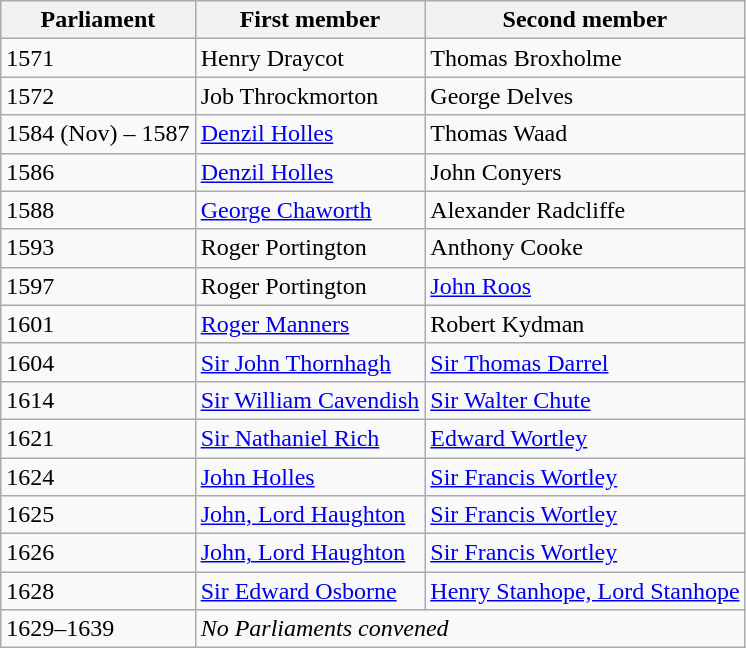<table class="wikitable">
<tr>
<th>Parliament</th>
<th>First member</th>
<th>Second member</th>
</tr>
<tr>
<td>1571</td>
<td>Henry Draycot</td>
<td>Thomas Broxholme </td>
</tr>
<tr>
<td>1572</td>
<td>Job Throckmorton</td>
<td>George Delves </td>
</tr>
<tr>
<td>1584 (Nov) – 1587</td>
<td><a href='#'>Denzil Holles</a></td>
<td>Thomas Waad </td>
</tr>
<tr>
<td>1586</td>
<td><a href='#'>Denzil Holles</a></td>
<td>John Conyers </td>
</tr>
<tr>
<td>1588</td>
<td><a href='#'>George Chaworth</a></td>
<td>Alexander Radcliffe </td>
</tr>
<tr>
<td>1593</td>
<td>Roger Portington</td>
<td>Anthony Cooke </td>
</tr>
<tr>
<td>1597</td>
<td>Roger Portington</td>
<td><a href='#'>John Roos</a></td>
</tr>
<tr>
<td>1601</td>
<td><a href='#'>Roger Manners</a></td>
<td>Robert Kydman </td>
</tr>
<tr>
<td>1604</td>
<td><a href='#'>Sir John Thornhagh</a></td>
<td><a href='#'>Sir Thomas Darrel</a></td>
</tr>
<tr>
<td>1614</td>
<td><a href='#'>Sir William Cavendish</a></td>
<td><a href='#'>Sir Walter Chute</a></td>
</tr>
<tr>
<td>1621</td>
<td><a href='#'>Sir Nathaniel Rich</a></td>
<td><a href='#'>Edward Wortley</a></td>
</tr>
<tr>
<td>1624</td>
<td><a href='#'>John Holles</a></td>
<td><a href='#'>Sir Francis Wortley</a></td>
</tr>
<tr>
<td>1625</td>
<td><a href='#'>John, Lord Haughton</a></td>
<td><a href='#'>Sir Francis Wortley</a></td>
</tr>
<tr>
<td>1626</td>
<td><a href='#'>John, Lord Haughton</a></td>
<td><a href='#'>Sir Francis Wortley</a></td>
</tr>
<tr>
<td>1628</td>
<td><a href='#'>Sir Edward Osborne</a></td>
<td><a href='#'>Henry Stanhope, Lord Stanhope</a></td>
</tr>
<tr>
<td>1629–1639</td>
<td colspan = "2"><em>No Parliaments convened</em></td>
</tr>
</table>
